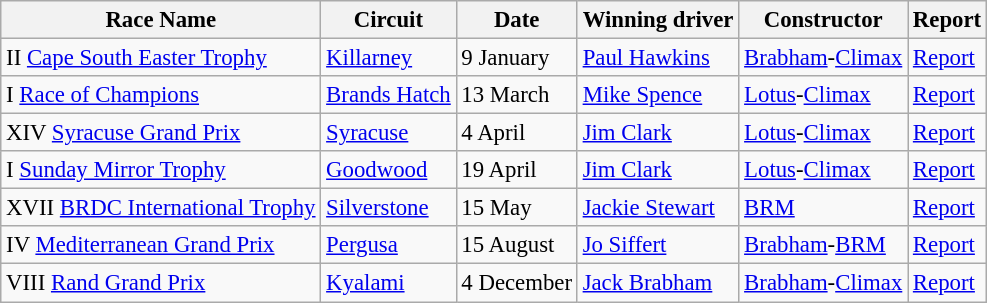<table class="wikitable" style="font-size:95%">
<tr>
<th>Race Name</th>
<th>Circuit</th>
<th>Date</th>
<th>Winning driver</th>
<th>Constructor</th>
<th>Report</th>
</tr>
<tr>
<td> II <a href='#'>Cape South Easter Trophy</a></td>
<td><a href='#'>Killarney</a></td>
<td>9 January</td>
<td> <a href='#'>Paul Hawkins</a></td>
<td> <a href='#'>Brabham</a>-<a href='#'>Climax</a></td>
<td><a href='#'>Report</a></td>
</tr>
<tr>
<td> I <a href='#'>Race of Champions</a></td>
<td><a href='#'>Brands Hatch</a></td>
<td>13 March</td>
<td> <a href='#'>Mike Spence</a></td>
<td> <a href='#'>Lotus</a>-<a href='#'>Climax</a></td>
<td><a href='#'>Report</a></td>
</tr>
<tr>
<td> XIV <a href='#'>Syracuse Grand Prix</a></td>
<td><a href='#'>Syracuse</a></td>
<td>4 April</td>
<td> <a href='#'>Jim Clark</a></td>
<td> <a href='#'>Lotus</a>-<a href='#'>Climax</a></td>
<td><a href='#'>Report</a></td>
</tr>
<tr>
<td> I <a href='#'>Sunday Mirror Trophy</a></td>
<td><a href='#'>Goodwood</a></td>
<td>19 April</td>
<td> <a href='#'>Jim Clark</a></td>
<td> <a href='#'>Lotus</a>-<a href='#'>Climax</a></td>
<td><a href='#'>Report</a></td>
</tr>
<tr>
<td> XVII <a href='#'>BRDC International Trophy</a></td>
<td><a href='#'>Silverstone</a></td>
<td>15 May</td>
<td> <a href='#'>Jackie Stewart</a></td>
<td> <a href='#'>BRM</a></td>
<td><a href='#'>Report</a></td>
</tr>
<tr>
<td> IV <a href='#'>Mediterranean Grand Prix</a></td>
<td><a href='#'>Pergusa</a></td>
<td>15 August</td>
<td> <a href='#'>Jo Siffert</a></td>
<td> <a href='#'>Brabham</a>-<a href='#'>BRM</a></td>
<td><a href='#'>Report</a></td>
</tr>
<tr>
<td> VIII <a href='#'>Rand Grand Prix</a></td>
<td><a href='#'>Kyalami</a></td>
<td>4 December</td>
<td> <a href='#'>Jack Brabham</a></td>
<td> <a href='#'>Brabham</a>-<a href='#'>Climax</a></td>
<td><a href='#'>Report</a></td>
</tr>
</table>
